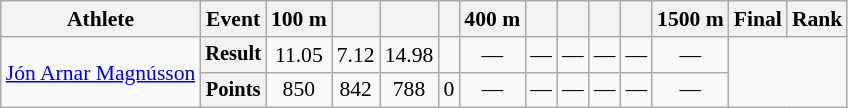<table class="wikitable" style="font-size:90%">
<tr>
<th>Athlete</th>
<th>Event</th>
<th>100 m</th>
<th></th>
<th></th>
<th></th>
<th>400 m</th>
<th></th>
<th></th>
<th></th>
<th></th>
<th>1500 m</th>
<th>Final</th>
<th>Rank</th>
</tr>
<tr align=center>
<td align=left rowspan=2><a href='#'>Jón Arnar Magnússon</a></td>
<th style="font-size:95%">Result</th>
<td>11.05</td>
<td>7.12</td>
<td>14.98</td>
<td></td>
<td>—</td>
<td>—</td>
<td>—</td>
<td>—</td>
<td>—</td>
<td>—</td>
<td rowspan=2 colspan=2></td>
</tr>
<tr align=center>
<th style="font-size:95%">Points</th>
<td>850</td>
<td>842</td>
<td>788</td>
<td>0</td>
<td>—</td>
<td>—</td>
<td>—</td>
<td>—</td>
<td>—</td>
<td>—</td>
</tr>
</table>
